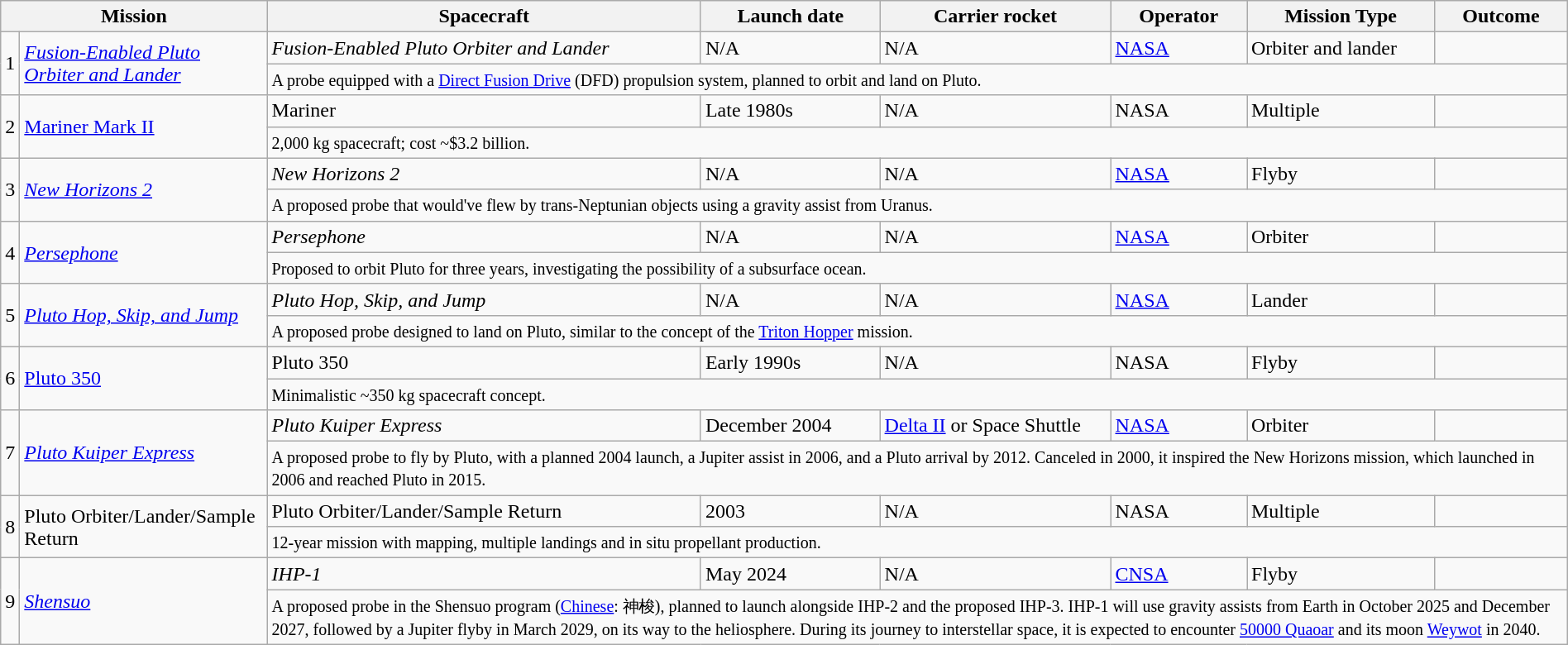<table class="wikitable sortable" style="width:100%">
<tr>
<th colspan="2">Mission</th>
<th>Spacecraft</th>
<th>Launch date</th>
<th>Carrier rocket</th>
<th>Operator</th>
<th>Mission Type</th>
<th>Outcome</th>
</tr>
<tr>
<td rowspan="2">1</td>
<td rowspan="2"><em><a href='#'>Fusion-Enabled Pluto Orbiter and Lander</a></em></td>
<td><em>Fusion-Enabled Pluto Orbiter and Lander</em></td>
<td>N/A</td>
<td>N/A</td>
<td> <a href='#'>NASA</a></td>
<td>Orbiter and lander</td>
<td></td>
</tr>
<tr>
<td colspan="6"><small>A probe equipped with a <a href='#'>Direct Fusion Drive</a> (DFD) propulsion system, planned to orbit and land on Pluto.</small></td>
</tr>
<tr>
<td rowspan="2">2</td>
<td rowspan="2"><a href='#'>Mariner Mark II</a></td>
<td>Mariner</td>
<td>Late 1980s</td>
<td>N/A</td>
<td> NASA</td>
<td>Multiple</td>
<td></td>
</tr>
<tr>
<td colspan="6"><small>2,000 kg spacecraft; cost ~$3.2 billion.</small></td>
</tr>
<tr>
<td rowspan="2">3</td>
<td rowspan="2"><em><a href='#'>New Horizons 2</a></em></td>
<td><em>New Horizons 2</em></td>
<td>N/A</td>
<td>N/A</td>
<td> <a href='#'>NASA</a></td>
<td>Flyby</td>
<td></td>
</tr>
<tr>
<td colspan="6"><small> A proposed probe that would've flew by trans-Neptunian objects using a gravity assist from Uranus.</small></td>
</tr>
<tr>
<td rowspan="2">4</td>
<td rowspan="2"><em><a href='#'>Persephone</a></em></td>
<td><em>Persephone</em></td>
<td>N/A</td>
<td>N/A</td>
<td> <a href='#'>NASA</a></td>
<td>Orbiter</td>
<td></td>
</tr>
<tr>
<td colspan="6"><small>Proposed to orbit Pluto for three years, investigating the possibility of a subsurface ocean.</small></td>
</tr>
<tr>
<td rowspan="2">5</td>
<td rowspan="2"><em><a href='#'>Pluto Hop, Skip, and Jump</a></em></td>
<td><em>Pluto Hop, Skip, and Jump</em></td>
<td>N/A</td>
<td>N/A</td>
<td> <a href='#'>NASA</a></td>
<td>Lander</td>
<td></td>
</tr>
<tr>
<td colspan="6"><small>A proposed probe designed to land on Pluto, similar to the concept of the <a href='#'>Triton Hopper</a> mission.</small></td>
</tr>
<tr>
<td rowspan="2">6</td>
<td rowspan="2"><a href='#'>Pluto 350</a></td>
<td>Pluto 350</td>
<td>Early 1990s</td>
<td>N/A</td>
<td> NASA</td>
<td>Flyby</td>
<td></td>
</tr>
<tr>
<td colspan="6"><small>Minimalistic ~350 kg spacecraft concept.</small></td>
</tr>
<tr>
<td rowspan="2">7</td>
<td rowspan="2"><em><a href='#'>Pluto Kuiper Express</a></em></td>
<td><em>Pluto Kuiper Express</em></td>
<td>December 2004</td>
<td><a href='#'>Delta II</a> or Space Shuttle</td>
<td> <a href='#'>NASA</a></td>
<td>Orbiter</td>
<td></td>
</tr>
<tr>
<td colspan="6"><small>A proposed probe to fly by Pluto, with a planned 2004 launch, a Jupiter assist in 2006, and a Pluto arrival by 2012. Canceled in 2000, it inspired the New Horizons mission, which launched in 2006 and reached Pluto in 2015.</small></td>
</tr>
<tr>
<td rowspan="2">8</td>
<td rowspan="2">Pluto Orbiter/Lander/Sample Return</td>
<td>Pluto Orbiter/Lander/Sample Return</td>
<td>2003</td>
<td>N/A</td>
<td> NASA</td>
<td>Multiple</td>
<td></td>
</tr>
<tr>
<td colspan="6"><small>12-year mission with mapping, multiple landings and in situ propellant production.</small></td>
</tr>
<tr>
<td rowspan="2">9</td>
<td rowspan="2"><em><a href='#'>Shensuo</a></em></td>
<td><em>IHP-1</em></td>
<td>May 2024</td>
<td>N/A</td>
<td> <a href='#'>CNSA</a></td>
<td>Flyby</td>
<td></td>
</tr>
<tr>
<td colspan="6"><small>A proposed probe in the Shensuo program (<a href='#'>Chinese</a>: 神梭), planned to launch alongside IHP-2 and the proposed IHP-3. IHP-1 will use gravity assists from Earth in October 2025 and December 2027, followed by a Jupiter flyby in March 2029, on its way to the heliosphere. During its journey to interstellar space, it is expected to encounter <a href='#'>50000 Quaoar</a> and its moon <a href='#'>Weywot</a> in 2040. </small></td>
</tr>
</table>
